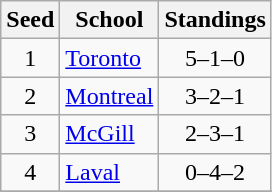<table class="wikitable">
<tr>
<th>Seed</th>
<th>School</th>
<th>Standings</th>
</tr>
<tr>
<td align=center>1</td>
<td><a href='#'>Toronto</a></td>
<td align=center>5–1–0</td>
</tr>
<tr>
<td align=center>2</td>
<td><a href='#'>Montreal</a></td>
<td align=center>3–2–1</td>
</tr>
<tr>
<td align=center>3</td>
<td><a href='#'>McGill</a></td>
<td align=center>2–3–1</td>
</tr>
<tr>
<td align=center>4</td>
<td><a href='#'>Laval</a></td>
<td align=center>0–4–2</td>
</tr>
<tr>
</tr>
</table>
